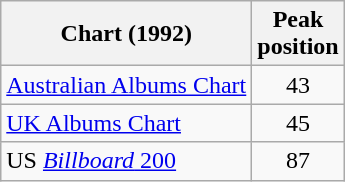<table class="wikitable sortable">
<tr>
<th>Chart (1992)</th>
<th>Peak<br>position</th>
</tr>
<tr>
<td><a href='#'>Australian Albums Chart</a></td>
<td style="text-align:center;">43</td>
</tr>
<tr>
<td><a href='#'>UK Albums Chart</a></td>
<td style="text-align:center;">45</td>
</tr>
<tr>
<td>US <a href='#'><em>Billboard</em> 200</a></td>
<td style="text-align:center;">87</td>
</tr>
</table>
